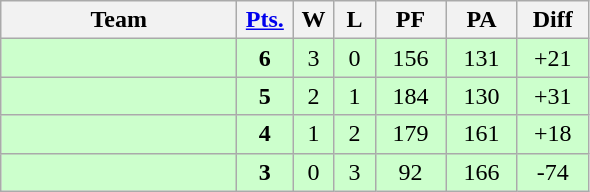<table class=wikitable>
<tr align=center>
<th width=150px>Team</th>
<th width=30px><a href='#'>Pts.</a></th>
<th width=20px>W</th>
<th width=20px>L</th>
<th width=40px>PF</th>
<th width=40px>PA</th>
<th width=40px>Diff</th>
</tr>
<tr align=center bgcolor="#ccffcc">
<td align=left></td>
<td><strong>6</strong></td>
<td>3</td>
<td>0</td>
<td>156</td>
<td>131</td>
<td>+21</td>
</tr>
<tr align=center bgcolor="#ccffcc">
<td align=left></td>
<td><strong>5</strong></td>
<td>2</td>
<td>1</td>
<td>184</td>
<td>130</td>
<td>+31</td>
</tr>
<tr align=center bgcolor="#ccffcc">
<td align=left></td>
<td><strong>4</strong></td>
<td>1</td>
<td>2</td>
<td>179</td>
<td>161</td>
<td>+18</td>
</tr>
<tr align=center bgcolor="#ccffcc">
<td align=left></td>
<td><strong>3</strong></td>
<td>0</td>
<td>3</td>
<td>92</td>
<td>166</td>
<td>-74</td>
</tr>
</table>
